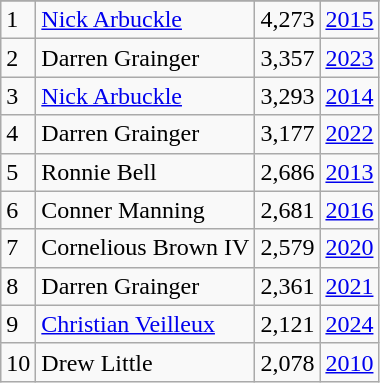<table class="wikitable">
<tr>
</tr>
<tr>
<td>1</td>
<td><a href='#'>Nick Arbuckle</a></td>
<td><abbr>4,273</abbr></td>
<td><a href='#'>2015</a></td>
</tr>
<tr>
<td>2</td>
<td>Darren Grainger</td>
<td><abbr>3,357</abbr></td>
<td><a href='#'>2023</a></td>
</tr>
<tr>
<td>3</td>
<td><a href='#'>Nick Arbuckle</a></td>
<td><abbr>3,293</abbr></td>
<td><a href='#'>2014</a></td>
</tr>
<tr>
<td>4</td>
<td>Darren Grainger</td>
<td><abbr>3,177</abbr></td>
<td><a href='#'>2022</a></td>
</tr>
<tr>
<td>5</td>
<td>Ronnie Bell</td>
<td><abbr>2,686</abbr></td>
<td><a href='#'>2013</a></td>
</tr>
<tr>
<td>6</td>
<td>Conner Manning</td>
<td><abbr>2,681</abbr></td>
<td><a href='#'>2016</a></td>
</tr>
<tr>
<td>7</td>
<td>Cornelious Brown IV</td>
<td><abbr>2,579</abbr></td>
<td><a href='#'>2020</a></td>
</tr>
<tr>
<td>8</td>
<td>Darren Grainger</td>
<td><abbr>2,361</abbr></td>
<td><a href='#'>2021</a></td>
</tr>
<tr>
<td>9</td>
<td><a href='#'>Christian Veilleux</a></td>
<td><abbr>2,121</abbr></td>
<td><a href='#'>2024</a></td>
</tr>
<tr>
<td>10</td>
<td>Drew Little</td>
<td><abbr>2,078</abbr></td>
<td><a href='#'>2010</a></td>
</tr>
</table>
